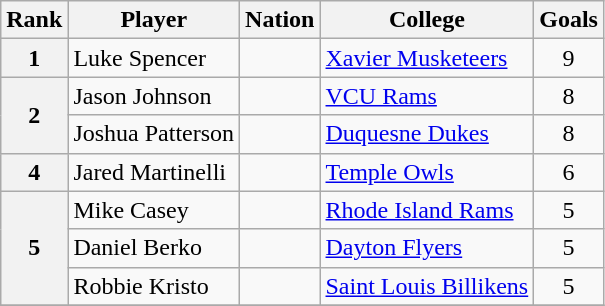<table class="wikitable">
<tr>
<th>Rank</th>
<th>Player</th>
<th>Nation</th>
<th>College</th>
<th>Goals</th>
</tr>
<tr>
<th rowspan="1">1</th>
<td>Luke Spencer</td>
<td></td>
<td><a href='#'>Xavier Musketeers</a></td>
<td style="text-align:center;">9</td>
</tr>
<tr>
<th rowspan="2">2</th>
<td>Jason Johnson</td>
<td></td>
<td><a href='#'>VCU Rams</a></td>
<td style="text-align:center;">8</td>
</tr>
<tr>
<td>Joshua Patterson</td>
<td></td>
<td><a href='#'>Duquesne Dukes</a></td>
<td style="text-align:center;">8</td>
</tr>
<tr>
<th rowspan="1">4</th>
<td>Jared Martinelli</td>
<td></td>
<td><a href='#'>Temple Owls</a></td>
<td style="text-align:center;">6</td>
</tr>
<tr>
<th rowspan="3">5</th>
<td>Mike Casey</td>
<td></td>
<td><a href='#'>Rhode Island Rams</a></td>
<td style="text-align:center;">5</td>
</tr>
<tr>
<td>Daniel Berko</td>
<td></td>
<td><a href='#'>Dayton Flyers</a></td>
<td style="text-align:center;">5</td>
</tr>
<tr>
<td>Robbie Kristo</td>
<td></td>
<td><a href='#'>Saint Louis Billikens</a></td>
<td style="text-align:center;">5</td>
</tr>
<tr>
</tr>
</table>
